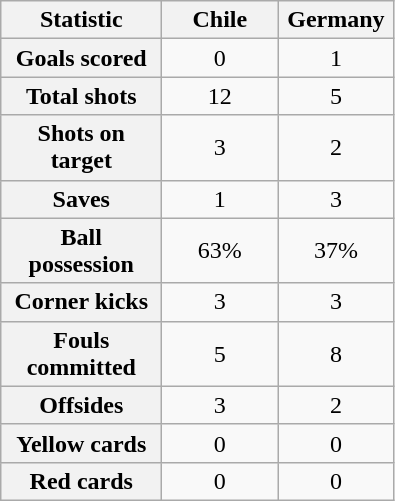<table class="wikitable plainrowheaders" style="text-align:center">
<tr>
<th scope="col" style="width:100px">Statistic</th>
<th scope="col" style="width:70px">Chile</th>
<th scope="col" style="width:70px">Germany</th>
</tr>
<tr>
<th scope=row>Goals scored</th>
<td>0</td>
<td>1</td>
</tr>
<tr>
<th scope=row>Total shots</th>
<td>12</td>
<td>5</td>
</tr>
<tr>
<th scope=row>Shots on target</th>
<td>3</td>
<td>2</td>
</tr>
<tr>
<th scope=row>Saves</th>
<td>1</td>
<td>3</td>
</tr>
<tr>
<th scope=row>Ball possession</th>
<td>63%</td>
<td>37%</td>
</tr>
<tr>
<th scope=row>Corner kicks</th>
<td>3</td>
<td>3</td>
</tr>
<tr>
<th scope=row>Fouls committed</th>
<td>5</td>
<td>8</td>
</tr>
<tr>
<th scope=row>Offsides</th>
<td>3</td>
<td>2</td>
</tr>
<tr>
<th scope=row>Yellow cards</th>
<td>0</td>
<td>0</td>
</tr>
<tr>
<th scope=row>Red cards</th>
<td>0</td>
<td>0</td>
</tr>
</table>
